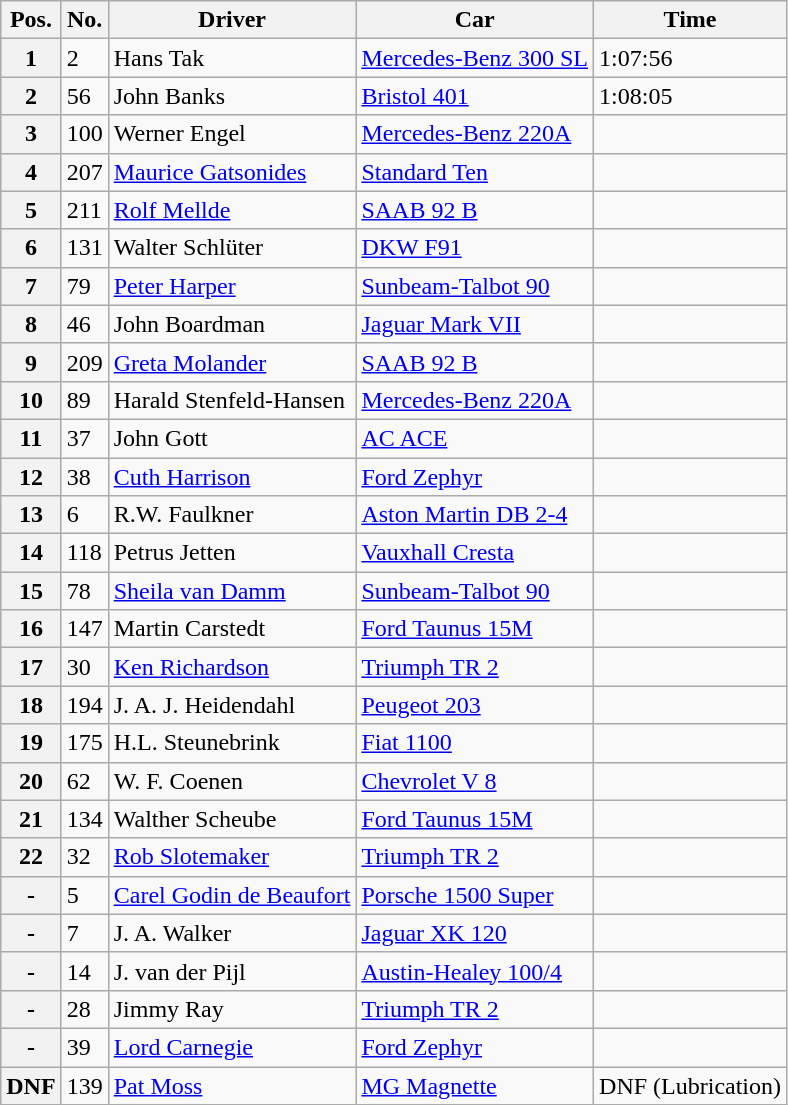<table class="wikitable">
<tr>
<th>Pos.</th>
<th>No.</th>
<th>Driver</th>
<th>Car</th>
<th>Time</th>
</tr>
<tr>
<th>1</th>
<td>2</td>
<td> Hans Tak</td>
<td><a href='#'>Mercedes-Benz 300 SL</a></td>
<td>1:07:56</td>
</tr>
<tr>
<th>2</th>
<td>56</td>
<td> John Banks</td>
<td><a href='#'>Bristol 401</a></td>
<td>1:08:05</td>
</tr>
<tr>
<th>3</th>
<td>100</td>
<td> Werner Engel</td>
<td><a href='#'>Mercedes-Benz 220A</a></td>
<td></td>
</tr>
<tr>
<th>4</th>
<td>207</td>
<td> <a href='#'>Maurice Gatsonides</a></td>
<td><a href='#'>Standard Ten</a></td>
<td></td>
</tr>
<tr>
<th>5</th>
<td>211</td>
<td> <a href='#'>Rolf Mellde</a></td>
<td><a href='#'>SAAB 92 B</a></td>
<td></td>
</tr>
<tr>
<th>6</th>
<td>131</td>
<td> Walter Schlüter</td>
<td><a href='#'>DKW F91</a></td>
<td></td>
</tr>
<tr>
<th>7</th>
<td>79</td>
<td> <a href='#'>Peter Harper</a></td>
<td><a href='#'>Sunbeam-Talbot 90</a></td>
<td></td>
</tr>
<tr>
<th>8</th>
<td>46</td>
<td> John Boardman</td>
<td><a href='#'>Jaguar Mark VII</a></td>
<td></td>
</tr>
<tr>
<th>9</th>
<td>209</td>
<td> <a href='#'>Greta Molander</a></td>
<td><a href='#'>SAAB 92 B</a></td>
<td></td>
</tr>
<tr>
<th>10</th>
<td>89</td>
<td> Harald Stenfeld-Hansen</td>
<td><a href='#'>Mercedes-Benz 220A</a></td>
<td></td>
</tr>
<tr>
<th>11</th>
<td>37</td>
<td> John Gott</td>
<td><a href='#'>AC ACE</a></td>
<td></td>
</tr>
<tr>
<th>12</th>
<td>38</td>
<td> <a href='#'>Cuth Harrison</a></td>
<td><a href='#'>Ford Zephyr</a></td>
<td></td>
</tr>
<tr>
<th>13</th>
<td>6</td>
<td> R.W. Faulkner</td>
<td><a href='#'>Aston Martin DB 2-4</a></td>
<td></td>
</tr>
<tr>
<th>14</th>
<td>118</td>
<td> Petrus Jetten</td>
<td><a href='#'>Vauxhall Cresta</a></td>
<td></td>
</tr>
<tr>
<th>15</th>
<td>78</td>
<td> <a href='#'>Sheila van Damm</a></td>
<td><a href='#'>Sunbeam-Talbot 90</a></td>
<td></td>
</tr>
<tr>
<th>16</th>
<td>147</td>
<td> Martin Carstedt</td>
<td><a href='#'>Ford Taunus 15M</a></td>
<td></td>
</tr>
<tr>
<th>17</th>
<td>30</td>
<td> <a href='#'>Ken Richardson</a></td>
<td><a href='#'>Triumph TR 2</a></td>
<td></td>
</tr>
<tr>
<th>18</th>
<td>194</td>
<td> J. A. J. Heidendahl</td>
<td><a href='#'>Peugeot 203</a></td>
<td></td>
</tr>
<tr>
<th>19</th>
<td>175</td>
<td> H.L. Steunebrink</td>
<td><a href='#'>Fiat 1100</a></td>
<td></td>
</tr>
<tr>
<th>20</th>
<td>62</td>
<td> W. F. Coenen</td>
<td><a href='#'>Chevrolet V 8</a></td>
<td></td>
</tr>
<tr>
<th>21</th>
<td>134</td>
<td> Walther Scheube</td>
<td><a href='#'>Ford Taunus 15M</a></td>
<td></td>
</tr>
<tr>
<th>22</th>
<td>32</td>
<td> <a href='#'>Rob Slotemaker</a></td>
<td><a href='#'>Triumph TR 2</a></td>
<td></td>
</tr>
<tr>
<th>-</th>
<td>5</td>
<td> <a href='#'>Carel Godin de Beaufort</a></td>
<td><a href='#'>Porsche 1500 Super</a></td>
<td></td>
</tr>
<tr>
<th>-</th>
<td>7</td>
<td> J. A. Walker</td>
<td><a href='#'>Jaguar XK 120</a></td>
<td></td>
</tr>
<tr>
<th>-</th>
<td>14</td>
<td> J. van der Pijl</td>
<td><a href='#'>Austin-Healey 100/4</a></td>
<td></td>
</tr>
<tr>
<th>-</th>
<td>28</td>
<td> Jimmy Ray</td>
<td><a href='#'>Triumph TR 2</a></td>
<td></td>
</tr>
<tr>
<th>-</th>
<td>39</td>
<td> <a href='#'>Lord Carnegie</a></td>
<td><a href='#'>Ford Zephyr</a></td>
<td></td>
</tr>
<tr>
<th>DNF</th>
<td>139</td>
<td> <a href='#'>Pat Moss</a></td>
<td><a href='#'>MG Magnette</a></td>
<td>DNF (Lubrication)</td>
</tr>
</table>
